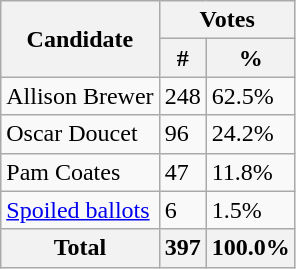<table class="wikitable">
<tr>
<th rowspan=2>Candidate</th>
<th colspan=2>Votes</th>
</tr>
<tr>
<th>#</th>
<th>%</th>
</tr>
<tr>
<td>Allison Brewer</td>
<td>248</td>
<td>62.5%</td>
</tr>
<tr>
<td>Oscar Doucet</td>
<td>96</td>
<td>24.2%</td>
</tr>
<tr>
<td>Pam Coates</td>
<td>47</td>
<td>11.8%</td>
</tr>
<tr>
<td><a href='#'>Spoiled ballots</a></td>
<td>6</td>
<td>1.5%</td>
</tr>
<tr>
<th>Total</th>
<th>397</th>
<th>100.0%</th>
</tr>
</table>
